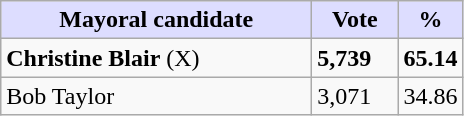<table class="wikitable">
<tr>
<th style="background:#ddf; width:200px;">Mayoral candidate</th>
<th style="background:#ddf; width:50px;">Vote</th>
<th style="background:#ddf; width:30px;">%</th>
</tr>
<tr>
<td><strong>Christine Blair</strong> (X)</td>
<td><strong>5,739</strong></td>
<td><strong>65.14</strong></td>
</tr>
<tr>
<td>Bob Taylor</td>
<td>3,071</td>
<td>34.86</td>
</tr>
</table>
